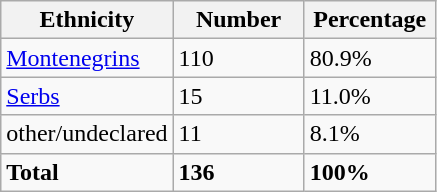<table class="wikitable">
<tr>
<th width="100px">Ethnicity</th>
<th width="80px">Number</th>
<th width="80px">Percentage</th>
</tr>
<tr>
<td><a href='#'>Montenegrins</a></td>
<td>110</td>
<td>80.9%</td>
</tr>
<tr>
<td><a href='#'>Serbs</a></td>
<td>15</td>
<td>11.0%</td>
</tr>
<tr>
<td>other/undeclared</td>
<td>11</td>
<td>8.1%</td>
</tr>
<tr>
<td><strong>Total</strong></td>
<td><strong>136</strong></td>
<td><strong>100%</strong></td>
</tr>
</table>
